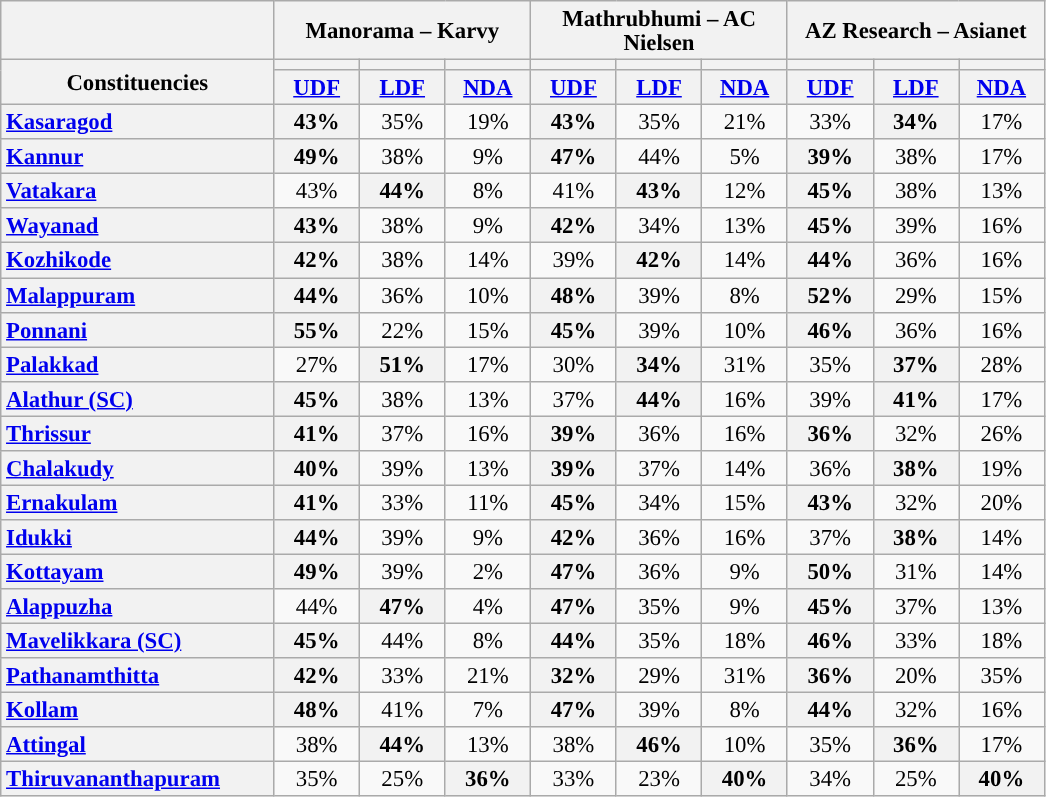<table class="wikitable sortable" style="text-align:center;font-size:95%;line-height:16px">
<tr>
<th></th>
<th colspan="3" width="150"><strong>Manorama – Karvy</strong></th>
<th colspan="3" width="150"><strong>Mathrubhumi – AC Nielsen</strong></th>
<th colspan="3"><strong>AZ Research – Asianet</strong></th>
</tr>
<tr>
<th rowspan="2" width="175"><strong>Constituencies</strong></th>
<th style="background:"></th>
<th style="background:"></th>
<th style="background:"></th>
<th style="background:"></th>
<th style="background:"></th>
<th style="background:"></th>
<th style="background:"></th>
<th style="background:"></th>
<th style="background:"></th>
</tr>
<tr>
<th width="50" class="unsortable "><a href='#'>UDF</a></th>
<th width="50" class="unsortable "><a href='#'>LDF</a></th>
<th width="50" class="unsortable "><a href='#'>NDA</a></th>
<th width="50" class="unsortable "><a href='#'>UDF</a></th>
<th width="50" class="unsortable "><a href='#'>LDF</a></th>
<th width="50" class="unsortable "><a href='#'>NDA</a></th>
<th width="50" class="unsortable "><a href='#'>UDF</a></th>
<th width="50" class="unsortable "><a href='#'>LDF</a></th>
<th width="50" class="unsortable "><a href='#'>NDA</a></th>
</tr>
<tr>
<th style="text-align:left"><a href='#'>Kasaragod</a></th>
<th style="background:">43%</th>
<td>35%</td>
<td>19%</td>
<th style="background:">43%</th>
<td>35%</td>
<td>21%</td>
<td>33%</td>
<th style="background:"><strong>34%</strong></th>
<td>17%</td>
</tr>
<tr>
<th style="text-align:left"><a href='#'>Kannur</a></th>
<th style="background:">49%</th>
<td>38%</td>
<td>9%</td>
<th style="background:">47%</th>
<td>44%</td>
<td>5%</td>
<th style="background:"><strong>39%</strong></th>
<td>38%</td>
<td>17%</td>
</tr>
<tr>
<th style="text-align:left"><a href='#'>Vatakara</a></th>
<td>43%</td>
<th style="background:">44%</th>
<td>8%</td>
<td>41%</td>
<th style="background:">43%</th>
<td>12%</td>
<th style="background:"><strong>45%</strong></th>
<td>38%</td>
<td>13%</td>
</tr>
<tr>
<th style="text-align:left"><a href='#'>Wayanad</a></th>
<th style="background:">43%</th>
<td>38%</td>
<td>9%</td>
<th style="background:">42%</th>
<td>34%</td>
<td>13%</td>
<th style="background:"><strong>45%</strong></th>
<td>39%</td>
<td>16%</td>
</tr>
<tr>
<th style="text-align:left"><a href='#'>Kozhikode</a></th>
<th style="background:">42%</th>
<td>38%</td>
<td>14%</td>
<td>39%</td>
<th style="background:">42%</th>
<td>14%</td>
<th style="background:"><strong>44%</strong></th>
<td>36%</td>
<td>16%</td>
</tr>
<tr>
<th style="text-align:left"><a href='#'>Malappuram</a></th>
<th style="background:">44%</th>
<td>36%</td>
<td>10%</td>
<th style="background:">48%</th>
<td>39%</td>
<td>8%</td>
<th style="background:"><strong>52%</strong></th>
<td>29%</td>
<td>15%</td>
</tr>
<tr>
<th style="text-align:left"><a href='#'>Ponnani</a></th>
<th style="background:">55%</th>
<td>22%</td>
<td>15%</td>
<th style="background:">45%</th>
<td>39%</td>
<td>10%</td>
<th style="background:"><strong>46%</strong></th>
<td>36%</td>
<td>16%</td>
</tr>
<tr>
<th style="text-align:left"><a href='#'>Palakkad</a></th>
<td>27%</td>
<th style="background:">51%</th>
<td>17%</td>
<td>30%</td>
<th style="background:">34%</th>
<td>31%</td>
<td>35%</td>
<th style="background:"><strong>37%</strong></th>
<td>28%</td>
</tr>
<tr>
<th style="text-align:left"><a href='#'>Alathur (SC)</a></th>
<th style="background:">45%</th>
<td>38%</td>
<td>13%</td>
<td>37%</td>
<th style="background:">44%</th>
<td>16%</td>
<td>39%</td>
<th style="background:"><strong>41%</strong></th>
<td>17%</td>
</tr>
<tr>
<th style="text-align:left"><a href='#'>Thrissur</a></th>
<th style="background:">41%</th>
<td>37%</td>
<td>16%</td>
<th style="background:">39%</th>
<td>36%</td>
<td>16%</td>
<th style="background:"><strong>36%</strong></th>
<td>32%</td>
<td>26%</td>
</tr>
<tr>
<th style="text-align:left"><a href='#'>Chalakudy</a></th>
<th style="background:">40%</th>
<td>39%</td>
<td>13%</td>
<th style="background:">39%</th>
<td>37%</td>
<td>14%</td>
<td>36%</td>
<th style="background:"><strong>38%</strong></th>
<td>19%</td>
</tr>
<tr>
<th style="text-align:left"><a href='#'>Ernakulam</a></th>
<th style="background:">41%</th>
<td>33%</td>
<td>11%</td>
<th style="background:">45%</th>
<td>34%</td>
<td>15%</td>
<th style="background:"><strong>43%</strong></th>
<td>32%</td>
<td>20%</td>
</tr>
<tr>
<th style="text-align:left"><a href='#'>Idukki</a></th>
<th style="background:">44%</th>
<td>39%</td>
<td>9%</td>
<th style="background:">42%</th>
<td>36%</td>
<td>16%</td>
<td>37%</td>
<th style="background:"><strong>38%</strong></th>
<td>14%</td>
</tr>
<tr>
<th style="text-align:left"><a href='#'>Kottayam</a></th>
<th style="background:">49%</th>
<td>39%</td>
<td>2%</td>
<th style="background:">47%</th>
<td>36%</td>
<td>9%</td>
<th style="background:"><strong>50%</strong></th>
<td>31%</td>
<td>14%</td>
</tr>
<tr>
<th style="text-align:left"><a href='#'>Alappuzha</a></th>
<td>44%</td>
<th style="background:">47%</th>
<td>4%</td>
<th style="background:">47%</th>
<td>35%</td>
<td>9%</td>
<th style="background:"><strong>45%</strong></th>
<td>37%</td>
<td>13%</td>
</tr>
<tr>
<th style="text-align:left"><a href='#'>Mavelikkara (SC)</a></th>
<th style="background:">45%</th>
<td>44%</td>
<td>8%</td>
<th style="background:">44%</th>
<td>35%</td>
<td>18%</td>
<th style="background:"><strong>46%</strong></th>
<td>33%</td>
<td>18%</td>
</tr>
<tr>
<th style="text-align:left"><a href='#'>Pathanamthitta</a></th>
<th style="background:">42%</th>
<td>33%</td>
<td>21%</td>
<th style="background:">32%</th>
<td>29%</td>
<td>31%</td>
<th style="background:"><strong>36%</strong></th>
<td>20%</td>
<td>35%</td>
</tr>
<tr>
<th style="text-align:left"><a href='#'>Kollam</a></th>
<th style="background:">48%</th>
<td>41%</td>
<td>7%</td>
<th style="background:">47%</th>
<td>39%</td>
<td>8%</td>
<th style="background:"><strong>44%</strong></th>
<td>32%</td>
<td>16%</td>
</tr>
<tr>
<th style="text-align:left"><a href='#'>Attingal</a></th>
<td>38%</td>
<th style="background:">44%</th>
<td>13%</td>
<td>38%</td>
<th style="background:">46%</th>
<td>10%</td>
<td>35%</td>
<th style="background:"><strong>36%</strong></th>
<td>17%</td>
</tr>
<tr>
<th style="text-align:left"><a href='#'>Thiruvananthapuram</a></th>
<td>35%</td>
<td>25%</td>
<th style="background:">36%</th>
<td>33%</td>
<td>23%</td>
<th style="background:">40%</th>
<td>34%</td>
<td>25%</td>
<th style="background:"><strong>40%</strong></th>
</tr>
</table>
